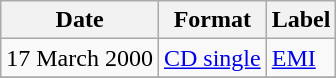<table class="wikitable plainrowheaders">
<tr>
<th>Date</th>
<th>Format</th>
<th>Label</th>
</tr>
<tr>
<td>17 March 2000</td>
<td><a href='#'>CD single</a></td>
<td><a href='#'>EMI</a></td>
</tr>
<tr>
</tr>
</table>
